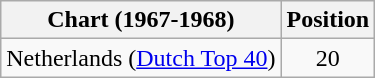<table class="wikitable sortable">
<tr>
<th>Chart (1967-1968)</th>
<th>Position</th>
</tr>
<tr>
<td>Netherlands (<a href='#'>Dutch Top 40</a>)</td>
<td align="center">20</td>
</tr>
</table>
